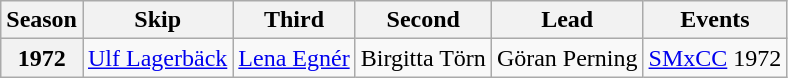<table class="wikitable">
<tr>
<th scope="col">Season</th>
<th scope="col">Skip</th>
<th scope="col">Third</th>
<th scope="col">Second</th>
<th scope="col">Lead</th>
<th scope="col">Events</th>
</tr>
<tr>
<th scope="row">1972</th>
<td><a href='#'>Ulf Lagerbäck</a></td>
<td><a href='#'>Lena Egnér</a></td>
<td>Birgitta Törn</td>
<td>Göran Perning</td>
<td><a href='#'>SMxCC</a> 1972 </td>
</tr>
</table>
